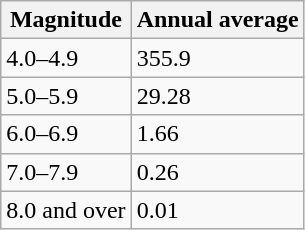<table class="wikitable floatright">
<tr>
<th>Magnitude</th>
<th>Annual average</th>
</tr>
<tr>
<td>4.0–4.9</td>
<td>355.9</td>
</tr>
<tr>
<td>5.0–5.9</td>
<td>29.28</td>
</tr>
<tr>
<td>6.0–6.9</td>
<td>1.66</td>
</tr>
<tr>
<td>7.0–7.9</td>
<td>0.26</td>
</tr>
<tr>
<td>8.0 and over</td>
<td>0.01</td>
</tr>
</table>
